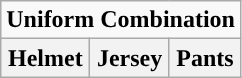<table class="wikitable">
<tr>
<td align="center" Colspan="3"><strong>Uniform Combination</strong></td>
</tr>
<tr align="center">
<th>Helmet</th>
<th>Jersey</th>
<th>Pants</th>
</tr>
</table>
